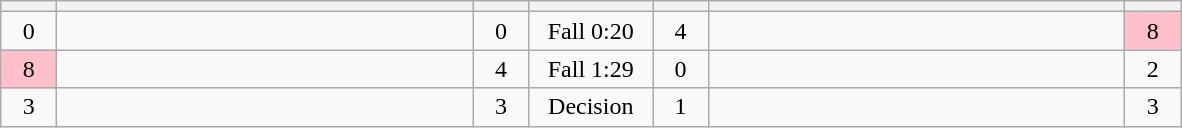<table class="wikitable" style="text-align: center;">
<tr>
<th width=30></th>
<th width=270></th>
<th width=30></th>
<th width=75></th>
<th width=30></th>
<th width=270></th>
<th width=30></th>
</tr>
<tr>
<td>0</td>
<td align=left><strong></strong></td>
<td>0</td>
<td>Fall 0:20</td>
<td>4</td>
<td align=left></td>
<td bgcolor=pink>8</td>
</tr>
<tr>
<td bgcolor=pink>8</td>
<td align=left></td>
<td>4</td>
<td>Fall 1:29</td>
<td>0</td>
<td align=left><strong></strong></td>
<td>2</td>
</tr>
<tr>
<td>3</td>
<td align=left></td>
<td>3</td>
<td>Decision</td>
<td>1</td>
<td align=left><strong></strong></td>
<td>3</td>
</tr>
</table>
